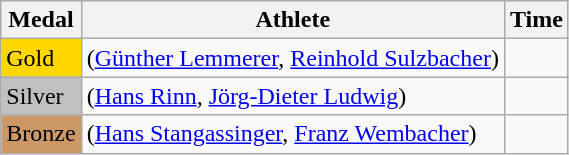<table class="wikitable">
<tr>
<th>Medal</th>
<th>Athlete</th>
<th>Time</th>
</tr>
<tr>
<td bgcolor="gold">Gold</td>
<td> (<a href='#'>Günther Lemmerer</a>, <a href='#'>Reinhold Sulzbacher</a>)</td>
<td></td>
</tr>
<tr>
<td bgcolor="silver">Silver</td>
<td> (<a href='#'>Hans Rinn</a>, <a href='#'>Jörg-Dieter Ludwig</a>)</td>
<td></td>
</tr>
<tr>
<td bgcolor="CC9966">Bronze</td>
<td> (<a href='#'>Hans Stangassinger</a>, <a href='#'>Franz Wembacher</a>)</td>
<td></td>
</tr>
</table>
